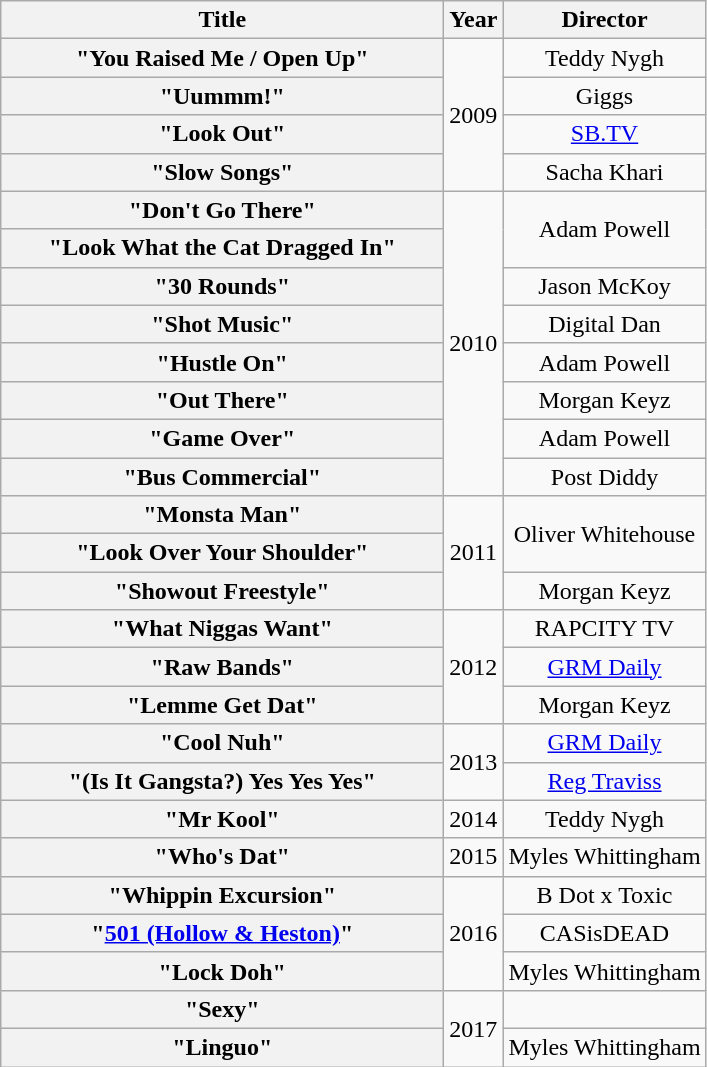<table class="wikitable plainrowheaders" style="text-align:center;">
<tr>
<th scope="col" style="width:18em;">Title</th>
<th scope="col">Year</th>
<th scope="col">Director</th>
</tr>
<tr>
<th scope="row">"You Raised Me / Open Up"</th>
<td rowspan="4">2009</td>
<td>Teddy Nygh</td>
</tr>
<tr>
<th scope="row">"Uummm!"</th>
<td>Giggs</td>
</tr>
<tr>
<th scope="row">"Look Out" </th>
<td><a href='#'>SB.TV</a></td>
</tr>
<tr>
<th scope="row">"Slow Songs" </th>
<td>Sacha Khari</td>
</tr>
<tr>
<th scope="row">"Don't Go There" </th>
<td rowspan="8">2010</td>
<td rowspan="2">Adam Powell</td>
</tr>
<tr>
<th scope="row">"Look What the Cat Dragged In"</th>
</tr>
<tr>
<th scope="row">"30 Rounds" </th>
<td>Jason McKoy</td>
</tr>
<tr>
<th scope="row">"Shot Music" </th>
<td>Digital Dan</td>
</tr>
<tr>
<th scope="row">"Hustle On"</th>
<td>Adam Powell</td>
</tr>
<tr>
<th scope="row">"Out There"</th>
<td>Morgan Keyz</td>
</tr>
<tr>
<th scope="row">"Game Over" </th>
<td>Adam Powell</td>
</tr>
<tr>
<th scope="row">"Bus Commercial"</th>
<td>Post Diddy</td>
</tr>
<tr>
<th scope="row">"Monsta Man"</th>
<td rowspan="3">2011</td>
<td rowspan="2">Oliver Whitehouse</td>
</tr>
<tr>
<th scope="row">"Look Over Your Shoulder" </th>
</tr>
<tr>
<th scope="row">"Showout Freestyle"</th>
<td>Morgan Keyz</td>
</tr>
<tr>
<th scope="row">"What Niggas Want"</th>
<td rowspan="3">2012</td>
<td>RAPCITY TV</td>
</tr>
<tr>
<th scope="row">"Raw Bands"</th>
<td><a href='#'>GRM Daily</a></td>
</tr>
<tr>
<th scope="row">"Lemme Get Dat" </th>
<td>Morgan Keyz</td>
</tr>
<tr>
<th scope="row">"Cool Nuh" </th>
<td rowspan="2">2013</td>
<td><a href='#'>GRM Daily</a></td>
</tr>
<tr>
<th scope="row">"(Is It Gangsta?) Yes Yes Yes"</th>
<td><a href='#'>Reg Traviss</a></td>
</tr>
<tr>
<th scope="row">"Mr Kool" </th>
<td rowspan="1">2014</td>
<td>Teddy Nygh</td>
</tr>
<tr>
<th scope="row">"Who's Dat"</th>
<td rowspan="1">2015</td>
<td>Myles Whittingham</td>
</tr>
<tr>
<th scope="row">"Whippin Excursion"</th>
<td rowspan="3">2016</td>
<td>B Dot x Toxic</td>
</tr>
<tr>
<th scope="row">"<a href='#'>501 (Hollow & Heston)</a>" </th>
<td>CASisDEAD</td>
</tr>
<tr>
<th scope="row">"Lock Doh" </th>
<td>Myles Whittingham</td>
</tr>
<tr>
<th scope="row">"Sexy" </th>
<td rowspan="2">2017</td>
<td></td>
</tr>
<tr>
<th scope="row">"Linguo" </th>
<td>Myles Whittingham</td>
</tr>
</table>
